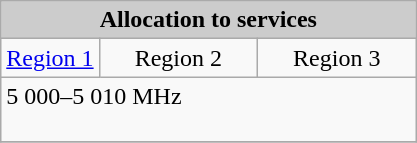<table class=wikitable>
<tr bgcolor="#CCCCCC" align="center">
<td align="center" colspan="3"><strong>Allocation to services</strong></td>
</tr>
<tr align="center">
<td align="center"><a href='#'>Region 1</a></td>
<td>     Region 2     </td>
<td>     Region 3     </td>
</tr>
<tr>
<td colspan="3">5 000–5 010 MHz<br><br></td>
</tr>
<tr>
</tr>
</table>
